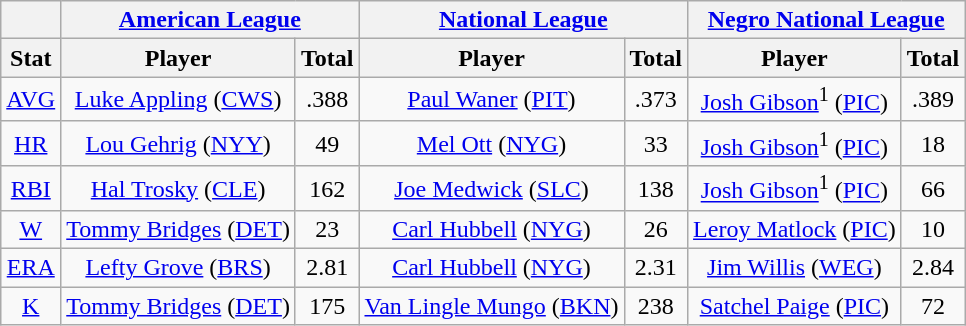<table class="wikitable" style="text-align:center;">
<tr>
<th></th>
<th colspan="2"><a href='#'>American League</a></th>
<th colspan="2"><a href='#'>National League</a></th>
<th colspan="2"><a href='#'>Negro National League</a></th>
</tr>
<tr>
<th>Stat</th>
<th>Player</th>
<th>Total</th>
<th>Player</th>
<th>Total</th>
<th>Player</th>
<th>Total</th>
</tr>
<tr>
<td><a href='#'>AVG</a></td>
<td><a href='#'>Luke Appling</a> (<a href='#'>CWS</a>)</td>
<td>.388</td>
<td><a href='#'>Paul Waner</a> (<a href='#'>PIT</a>)</td>
<td>.373</td>
<td><a href='#'>Josh Gibson</a><sup>1</sup> (<a href='#'>PIC</a>)</td>
<td>.389</td>
</tr>
<tr>
<td><a href='#'>HR</a></td>
<td><a href='#'>Lou Gehrig</a> (<a href='#'>NYY</a>)</td>
<td>49</td>
<td><a href='#'>Mel Ott</a> (<a href='#'>NYG</a>)</td>
<td>33</td>
<td><a href='#'>Josh Gibson</a><sup>1</sup> (<a href='#'>PIC</a>)</td>
<td>18</td>
</tr>
<tr>
<td><a href='#'>RBI</a></td>
<td><a href='#'>Hal Trosky</a> (<a href='#'>CLE</a>)</td>
<td>162</td>
<td><a href='#'>Joe Medwick</a> (<a href='#'>SLC</a>)</td>
<td>138</td>
<td><a href='#'>Josh Gibson</a><sup>1</sup> (<a href='#'>PIC</a>)</td>
<td>66</td>
</tr>
<tr>
<td><a href='#'>W</a></td>
<td><a href='#'>Tommy Bridges</a> (<a href='#'>DET</a>)</td>
<td>23</td>
<td><a href='#'>Carl Hubbell</a> (<a href='#'>NYG</a>)</td>
<td>26</td>
<td><a href='#'>Leroy Matlock</a> (<a href='#'>PIC</a>)</td>
<td>10</td>
</tr>
<tr>
<td><a href='#'>ERA</a></td>
<td><a href='#'>Lefty Grove</a> (<a href='#'>BRS</a>)</td>
<td>2.81</td>
<td><a href='#'>Carl Hubbell</a> (<a href='#'>NYG</a>)</td>
<td>2.31</td>
<td><a href='#'>Jim Willis</a> (<a href='#'>WEG</a>)</td>
<td>2.84</td>
</tr>
<tr>
<td><a href='#'>K</a></td>
<td><a href='#'>Tommy Bridges</a> (<a href='#'>DET</a>)</td>
<td>175</td>
<td><a href='#'>Van Lingle Mungo</a> (<a href='#'>BKN</a>)</td>
<td>238</td>
<td><a href='#'>Satchel Paige</a> (<a href='#'>PIC</a>)</td>
<td>72</td>
</tr>
</table>
